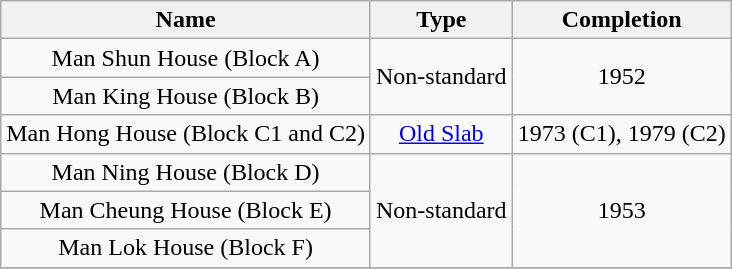<table class="wikitable" style="text-align: center">
<tr>
<th>Name</th>
<th>Type</th>
<th>Completion</th>
</tr>
<tr>
<td>Man Shun House (Block A)</td>
<td rowspan="2">Non-standard</td>
<td rowspan="2">1952</td>
</tr>
<tr>
<td>Man King House (Block B)</td>
</tr>
<tr>
<td>Man Hong House (Block C1 and C2)</td>
<td><a href='#'>Old Slab</a></td>
<td>1973 (C1),  1979 (C2)</td>
</tr>
<tr>
<td>Man Ning House (Block D)</td>
<td rowspan="3">Non-standard</td>
<td rowspan="3">1953</td>
</tr>
<tr>
<td>Man Cheung House (Block E)</td>
</tr>
<tr>
<td>Man Lok House (Block F)</td>
</tr>
<tr>
</tr>
</table>
